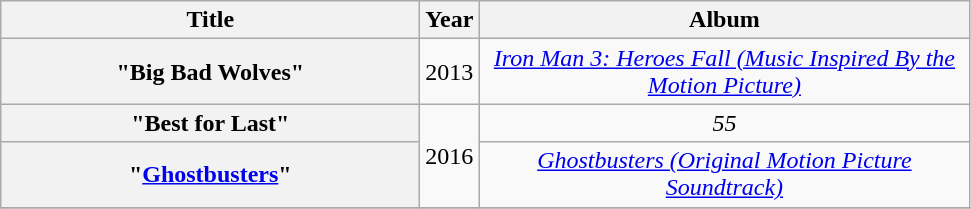<table class="wikitable plainrowheaders" style="text-align:center">
<tr>
<th scope="col" style="width:17em;">Title</th>
<th scope="col" style="width:1em;">Year</th>
<th scope="col" style="width:20em;">Album</th>
</tr>
<tr>
<th scope="row">"Big Bad Wolves"</th>
<td>2013</td>
<td><em><a href='#'>Iron Man 3: Heroes Fall (Music Inspired By the Motion Picture)</a></em></td>
</tr>
<tr>
<th scope="row">"Best for Last" </th>
<td rowspan="2">2016</td>
<td><em>55</em></td>
</tr>
<tr>
<th scope="row">"<a href='#'>Ghostbusters</a>"</th>
<td><em><a href='#'>Ghostbusters (Original Motion Picture Soundtrack)</a></em></td>
</tr>
<tr>
</tr>
</table>
